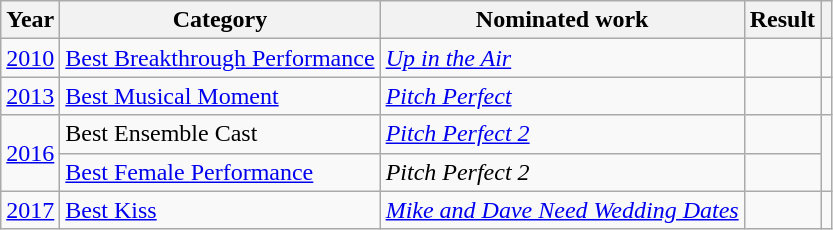<table class="wikitable sortable">
<tr>
<th>Year</th>
<th>Category</th>
<th>Nominated work</th>
<th>Result</th>
<th class="unsortable"></th>
</tr>
<tr>
<td><a href='#'>2010</a></td>
<td><a href='#'>Best Breakthrough Performance</a></td>
<td><em><a href='#'>Up in the Air</a></em></td>
<td></td>
<td style="text-align: center;"></td>
</tr>
<tr>
<td><a href='#'>2013</a></td>
<td><a href='#'>Best Musical Moment</a></td>
<td><em><a href='#'>Pitch Perfect</a></em></td>
<td></td>
<td style="text-align: center;"></td>
</tr>
<tr>
<td rowspan="2"><a href='#'>2016</a></td>
<td>Best Ensemble Cast</td>
<td><em><a href='#'>Pitch Perfect 2</a></em></td>
<td></td>
<td rowspan="2" style="text-align: center;"></td>
</tr>
<tr>
<td><a href='#'>Best Female Performance</a></td>
<td><em>Pitch Perfect 2</em></td>
<td></td>
</tr>
<tr>
<td><a href='#'>2017</a></td>
<td><a href='#'>Best Kiss</a></td>
<td><em><a href='#'>Mike and Dave Need Wedding Dates</a></em></td>
<td></td>
<td style="text-align:center;"></td>
</tr>
</table>
